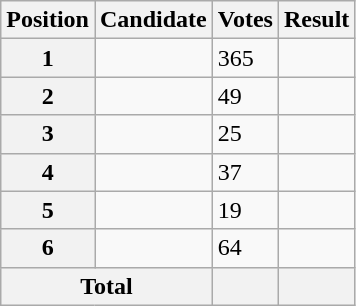<table class="wikitable sortable col3right">
<tr>
<th scope="col">Position</th>
<th scope="col">Candidate</th>
<th scope="col">Votes</th>
<th scope="col">Result</th>
</tr>
<tr>
<th scope="row">1</th>
<td></td>
<td>365</td>
<td></td>
</tr>
<tr>
<th scope="row">2</th>
<td></td>
<td>49</td>
<td></td>
</tr>
<tr>
<th scope="row">3</th>
<td></td>
<td>25</td>
<td></td>
</tr>
<tr>
<th scope="row">4</th>
<td></td>
<td>37</td>
<td></td>
</tr>
<tr>
<th scope="row">5</th>
<td></td>
<td>19</td>
<td></td>
</tr>
<tr>
<th scope="row">6</th>
<td></td>
<td>64</td>
<td></td>
</tr>
<tr class="sortbottom">
<th scope="row" colspan="2">Total</th>
<th></th>
<th></th>
</tr>
</table>
